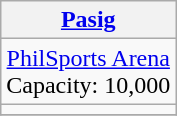<table class="wikitable" style="text-align:center;">
<tr>
<th><a href='#'>Pasig</a></th>
</tr>
<tr>
<td><a href='#'>PhilSports Arena</a><br>Capacity: 10,000</td>
</tr>
<tr>
<td></td>
</tr>
<tr>
</tr>
</table>
